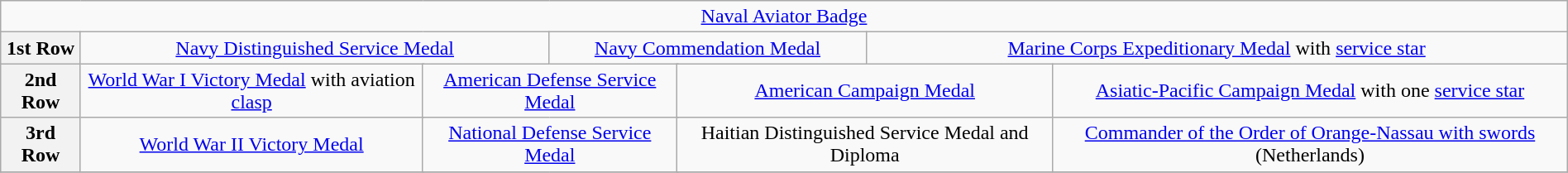<table class="wikitable" style="margin:1em auto; text-align:center;">
<tr>
<td colspan="14"><a href='#'>Naval Aviator Badge</a></td>
</tr>
<tr>
<th>1st Row</th>
<td colspan="4"><a href='#'>Navy Distinguished Service Medal</a></td>
<td colspan="4"><a href='#'>Navy Commendation Medal</a></td>
<td colspan="4"><a href='#'>Marine Corps Expeditionary Medal</a> with <a href='#'>service star</a></td>
</tr>
<tr>
<th>2nd Row</th>
<td colspan="3"><a href='#'>World War I Victory Medal</a> with aviation <a href='#'>clasp</a></td>
<td colspan="3"><a href='#'>American Defense Service Medal</a></td>
<td colspan="3"><a href='#'>American Campaign Medal</a></td>
<td colspan="3"><a href='#'>Asiatic-Pacific Campaign Medal</a> with one <a href='#'>service star</a></td>
</tr>
<tr>
<th>3rd Row</th>
<td colspan="3"><a href='#'>World War II Victory Medal</a></td>
<td colspan="3"><a href='#'>National Defense Service Medal</a></td>
<td colspan="3">Haitian Distinguished Service Medal and Diploma</td>
<td colspan="3"><a href='#'>Commander of the Order of Orange-Nassau with swords</a> (Netherlands)</td>
</tr>
<tr>
</tr>
</table>
